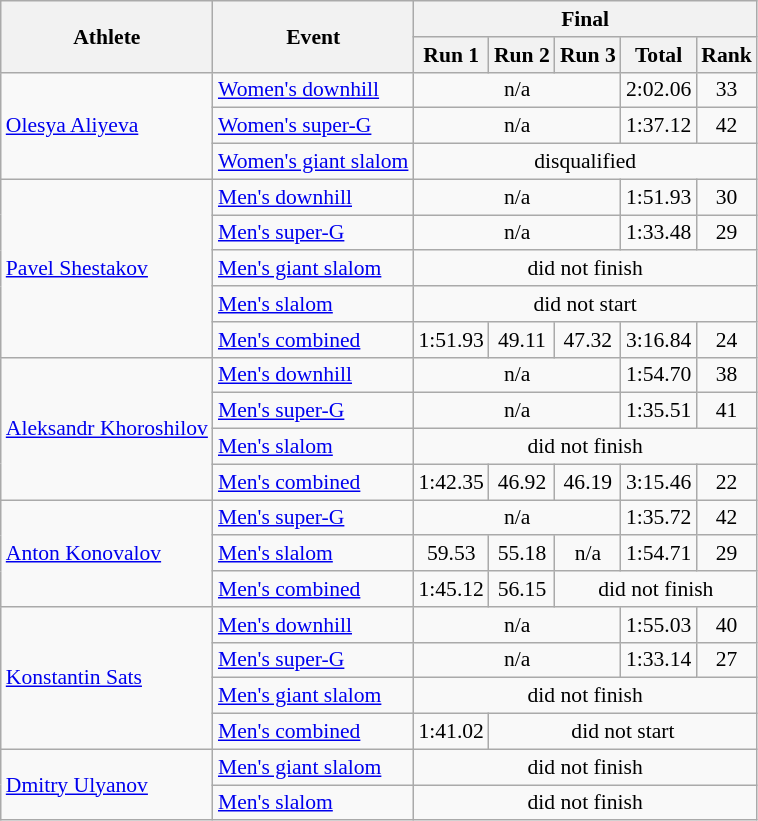<table class="wikitable" style="font-size:90%">
<tr>
<th rowspan="2">Athlete</th>
<th rowspan="2">Event</th>
<th colspan="5">Final</th>
</tr>
<tr>
<th>Run 1</th>
<th>Run 2</th>
<th>Run 3</th>
<th>Total</th>
<th>Rank</th>
</tr>
<tr>
<td rowspan=3><a href='#'>Olesya Aliyeva</a></td>
<td><a href='#'>Women's downhill</a></td>
<td colspan=3 align="center">n/a</td>
<td align="center">2:02.06</td>
<td align="center">33</td>
</tr>
<tr>
<td><a href='#'>Women's super-G</a></td>
<td colspan=3 align="center">n/a</td>
<td align="center">1:37.12</td>
<td align="center">42</td>
</tr>
<tr>
<td><a href='#'>Women's giant slalom</a></td>
<td colspan=5 align="center">disqualified</td>
</tr>
<tr>
<td rowspan=5><a href='#'>Pavel Shestakov</a></td>
<td><a href='#'>Men's downhill</a></td>
<td colspan=3 align="center">n/a</td>
<td align="center">1:51.93</td>
<td align="center">30</td>
</tr>
<tr>
<td><a href='#'>Men's super-G</a></td>
<td colspan=3 align="center">n/a</td>
<td align="center">1:33.48</td>
<td align="center">29</td>
</tr>
<tr>
<td><a href='#'>Men's giant slalom</a></td>
<td colspan=5 align="center">did not finish</td>
</tr>
<tr>
<td><a href='#'>Men's slalom</a></td>
<td colspan=5 align="center">did not start</td>
</tr>
<tr>
<td><a href='#'>Men's combined</a></td>
<td align="center">1:51.93</td>
<td align="center">49.11</td>
<td align="center">47.32</td>
<td align="center">3:16.84</td>
<td align="center">24</td>
</tr>
<tr>
<td rowspan=4><a href='#'>Aleksandr Khoroshilov</a></td>
<td><a href='#'>Men's downhill</a></td>
<td colspan=3 align="center">n/a</td>
<td align="center">1:54.70</td>
<td align="center">38</td>
</tr>
<tr>
<td><a href='#'>Men's super-G</a></td>
<td colspan=3 align="center">n/a</td>
<td align="center">1:35.51</td>
<td align="center">41</td>
</tr>
<tr>
<td><a href='#'>Men's slalom</a></td>
<td colspan=5 align="center">did not finish</td>
</tr>
<tr>
<td><a href='#'>Men's combined</a></td>
<td align="center">1:42.35</td>
<td align="center">46.92</td>
<td align="center">46.19</td>
<td align="center">3:15.46</td>
<td align="center">22</td>
</tr>
<tr>
<td rowspan=3><a href='#'>Anton Konovalov</a></td>
<td><a href='#'>Men's super-G</a></td>
<td colspan=3 align="center">n/a</td>
<td align="center">1:35.72</td>
<td align="center">42</td>
</tr>
<tr>
<td><a href='#'>Men's slalom</a></td>
<td align="center">59.53</td>
<td align="center">55.18</td>
<td align="center">n/a</td>
<td align="center">1:54.71</td>
<td align="center">29</td>
</tr>
<tr>
<td><a href='#'>Men's combined</a></td>
<td align="center">1:45.12</td>
<td align="center">56.15</td>
<td colspan=3 align="center">did not finish</td>
</tr>
<tr>
<td rowspan=4><a href='#'>Konstantin Sats</a></td>
<td><a href='#'>Men's downhill</a></td>
<td colspan=3 align="center">n/a</td>
<td align="center">1:55.03</td>
<td align="center">40</td>
</tr>
<tr>
<td><a href='#'>Men's super-G</a></td>
<td colspan=3 align="center">n/a</td>
<td align="center">1:33.14</td>
<td align="center">27</td>
</tr>
<tr>
<td><a href='#'>Men's giant slalom</a></td>
<td colspan=5 align="center">did not finish</td>
</tr>
<tr>
<td><a href='#'>Men's combined</a></td>
<td align="center">1:41.02</td>
<td colspan=4 align="center">did not start</td>
</tr>
<tr>
<td rowspan=2><a href='#'>Dmitry Ulyanov</a></td>
<td><a href='#'>Men's giant slalom</a></td>
<td colspan=5 align="center">did not finish</td>
</tr>
<tr>
<td><a href='#'>Men's slalom</a></td>
<td colspan=5 align="center">did not finish</td>
</tr>
</table>
